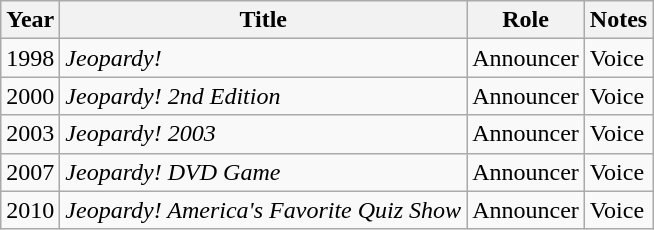<table class="wikitable sortable">
<tr>
<th>Year</th>
<th>Title</th>
<th>Role</th>
<th>Notes</th>
</tr>
<tr>
<td>1998</td>
<td><em>Jeopardy!</em></td>
<td>Announcer</td>
<td>Voice</td>
</tr>
<tr>
<td>2000</td>
<td><em>Jeopardy! 2nd Edition</em></td>
<td>Announcer</td>
<td>Voice</td>
</tr>
<tr>
<td>2003</td>
<td><em>Jeopardy! 2003</em></td>
<td>Announcer</td>
<td>Voice</td>
</tr>
<tr>
<td>2007</td>
<td><em>Jeopardy! DVD Game</em></td>
<td>Announcer</td>
<td>Voice</td>
</tr>
<tr>
<td>2010</td>
<td><em>Jeopardy! America's Favorite Quiz Show</em></td>
<td>Announcer</td>
<td>Voice</td>
</tr>
</table>
